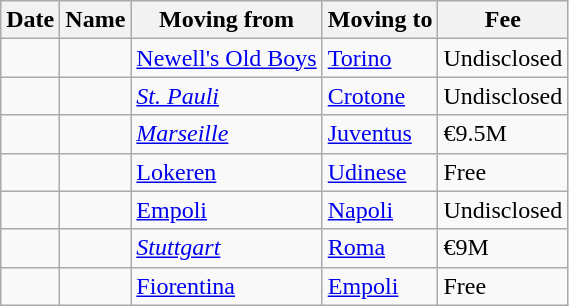<table class="wikitable sortable">
<tr>
<th>Date</th>
<th>Name</th>
<th>Moving from</th>
<th>Moving to</th>
<th>Fee</th>
</tr>
<tr>
<td><strong></strong></td>
<td><span></span> </td>
<td><span></span> <a href='#'>Newell's Old Boys</a></td>
<td><a href='#'>Torino</a></td>
<td>Undisclosed</td>
</tr>
<tr>
<td></td>
<td><span></span> </td>
<td><span></span> <em><a href='#'>St. Pauli</a></em></td>
<td><a href='#'>Crotone</a></td>
<td>Undisclosed</td>
</tr>
<tr>
<td></td>
<td><span></span> </td>
<td><span></span> <em><a href='#'>Marseille</a></em></td>
<td><a href='#'>Juventus</a></td>
<td>€9.5M</td>
</tr>
<tr>
<td><strong></strong></td>
<td><span></span> </td>
<td><span></span> <a href='#'>Lokeren</a></td>
<td><a href='#'>Udinese</a></td>
<td>Free</td>
</tr>
<tr>
<td></td>
<td></td>
<td><a href='#'>Empoli</a></td>
<td><a href='#'>Napoli</a></td>
<td>Undisclosed</td>
</tr>
<tr>
<td></td>
<td><span></span> </td>
<td><span></span> <em><a href='#'>Stuttgart</a></em></td>
<td><a href='#'>Roma</a></td>
<td>€9M</td>
</tr>
<tr>
<td><strong></strong></td>
<td></td>
<td><a href='#'>Fiorentina</a></td>
<td><a href='#'>Empoli</a></td>
<td>Free</td>
</tr>
</table>
